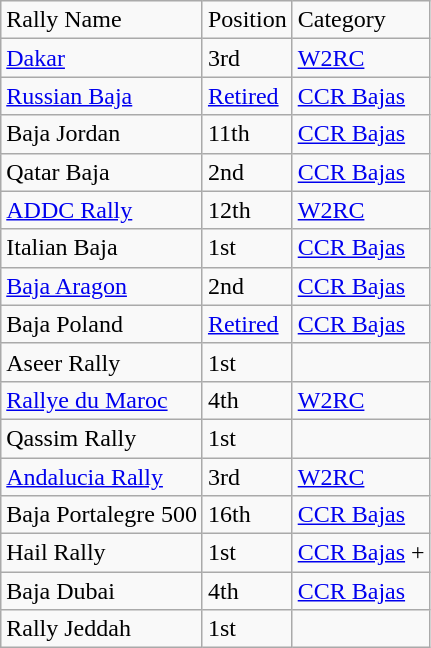<table class="wikitable">
<tr>
<td>Rally Name</td>
<td>Position</td>
<td>Category</td>
</tr>
<tr>
<td><a href='#'>Dakar</a> </td>
<td>3rd</td>
<td><a href='#'>W2RC</a></td>
</tr>
<tr>
<td><a href='#'>Russian Baja</a> </td>
<td><a href='#'>Retired</a></td>
<td><a href='#'>CCR Bajas</a></td>
</tr>
<tr>
<td>Baja Jordan  </td>
<td>11th</td>
<td><a href='#'>CCR Bajas</a></td>
</tr>
<tr>
<td>Qatar Baja </td>
<td>2nd</td>
<td><a href='#'>CCR Bajas</a></td>
</tr>
<tr>
<td><a href='#'>ADDC Rally</a> </td>
<td>12th</td>
<td><a href='#'>W2RC</a></td>
</tr>
<tr>
<td>Italian Baja </td>
<td>1st</td>
<td><a href='#'>CCR Bajas</a></td>
</tr>
<tr>
<td><a href='#'>Baja Aragon</a> </td>
<td>2nd</td>
<td><a href='#'>CCR Bajas</a></td>
</tr>
<tr>
<td>Baja Poland </td>
<td><a href='#'>Retired</a></td>
<td><a href='#'>CCR Bajas</a></td>
</tr>
<tr>
<td>Aseer Rally </td>
<td>1st</td>
<td></td>
</tr>
<tr>
<td><a href='#'>Rallye du Maroc</a> </td>
<td>4th</td>
<td><a href='#'>W2RC</a></td>
</tr>
<tr>
<td>Qassim Rally </td>
<td>1st</td>
<td></td>
</tr>
<tr>
<td><a href='#'>Andalucia Rally</a> </td>
<td>3rd</td>
<td><a href='#'>W2RC</a></td>
</tr>
<tr>
<td>Baja Portalegre 500 </td>
<td>16th</td>
<td><a href='#'>CCR Bajas</a></td>
</tr>
<tr>
<td>Hail Rally </td>
<td>1st</td>
<td><a href='#'>CCR Bajas</a> + </td>
</tr>
<tr>
<td>Baja Dubai </td>
<td>4th</td>
<td><a href='#'>CCR Bajas</a></td>
</tr>
<tr>
<td>Rally Jeddah </td>
<td>1st</td>
<td></td>
</tr>
</table>
